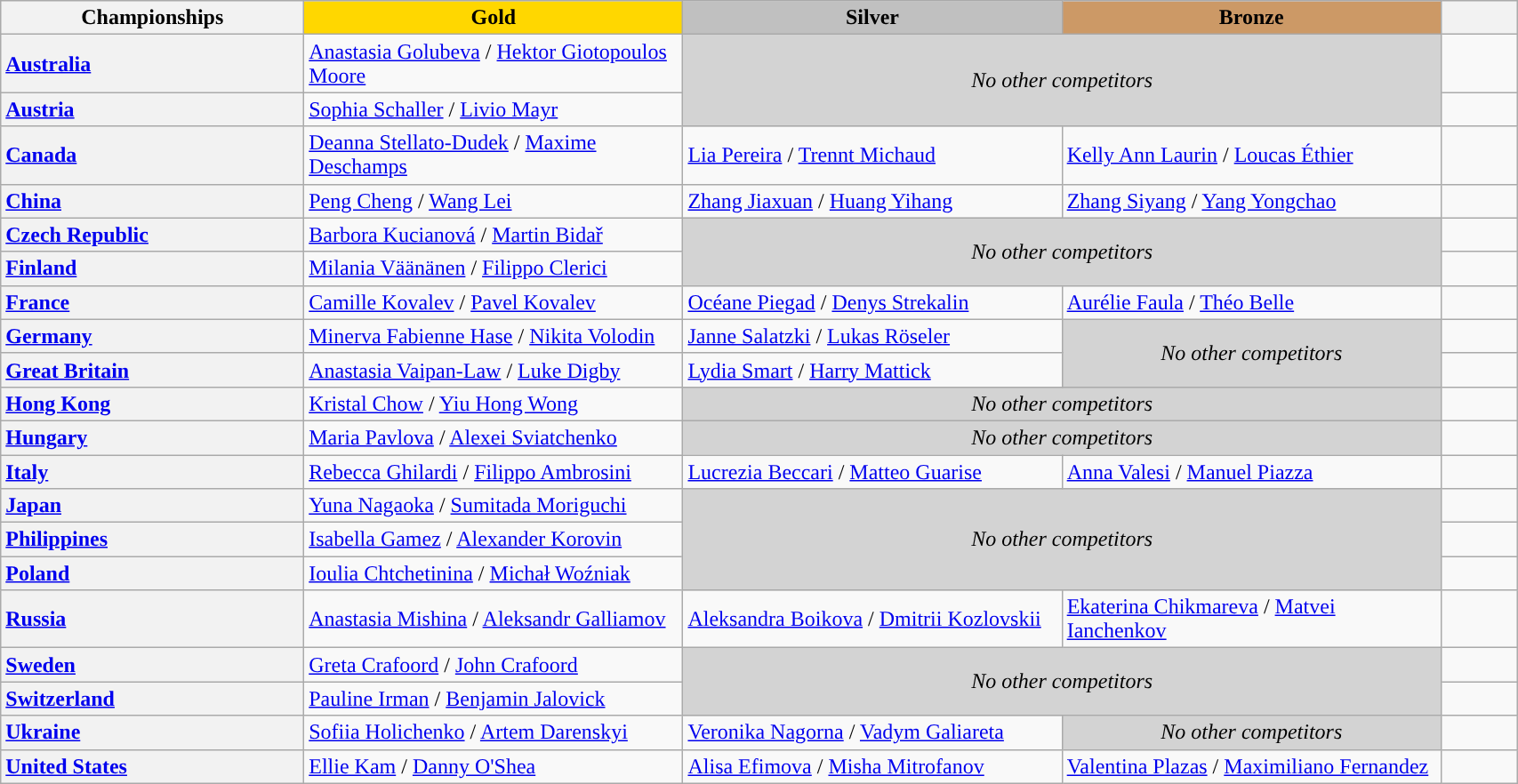<table class="wikitable unsortable" style="text-align:left; width:90%;">
<tr>
<th scope="col" style="text-align:center; width:20%;">Championships</th>
<td scope="col" style="text-align:center; width:25%; background:gold"><strong>Gold</strong></td>
<td scope="col" style="text-align:center; width:25%; background:silver"><strong>Silver</strong></td>
<td scope="col" style="text-align:center; width:25%; background:#c96"><strong>Bronze</strong></td>
<th scope="col" style="text-align:center; width:5%;"></th>
</tr>
<tr>
<th scope="row" style="text-align:left"> <a href='#'>Australia</a></th>
<td><a href='#'>Anastasia Golubeva</a> / <a href='#'>Hektor Giotopoulos Moore</a></td>
<td colspan="2" rowspan="2" align="center" bgcolor="lightgray"><em>No other competitors</em></td>
<td></td>
</tr>
<tr>
<th scope="row" style="text-align:left"> <a href='#'>Austria</a></th>
<td><a href='#'>Sophia Schaller</a> / <a href='#'>Livio Mayr</a></td>
<td></td>
</tr>
<tr>
<th scope="row" style="text-align:left"> <a href='#'>Canada</a></th>
<td><a href='#'>Deanna Stellato-Dudek</a> / <a href='#'>Maxime Deschamps</a></td>
<td><a href='#'>Lia Pereira</a> / <a href='#'>Trennt Michaud</a></td>
<td><a href='#'>Kelly Ann Laurin</a> / <a href='#'>Loucas Éthier</a></td>
<td></td>
</tr>
<tr>
<th scope="row" style="text-align:left"> <a href='#'>China</a></th>
<td><a href='#'>Peng Cheng</a> / <a href='#'>Wang Lei</a></td>
<td><a href='#'>Zhang Jiaxuan</a> / <a href='#'>Huang Yihang</a></td>
<td><a href='#'>Zhang Siyang</a> / <a href='#'>Yang Yongchao</a></td>
<td></td>
</tr>
<tr>
<th scope="row" style="text-align:left"> <a href='#'>Czech Republic</a></th>
<td><a href='#'>Barbora Kucianová</a> / <a href='#'>Martin Bidař</a></td>
<td colspan="2" rowspan="2" align="center" bgcolor="lightgray"><em>No other competitors</em></td>
<td></td>
</tr>
<tr>
<th scope="row" style="text-align:left"> <a href='#'>Finland</a></th>
<td><a href='#'>Milania Väänänen</a> / <a href='#'>Filippo Clerici</a></td>
<td></td>
</tr>
<tr>
<th scope="row" style="text-align:left"> <a href='#'>France</a></th>
<td><a href='#'>Camille Kovalev</a> / <a href='#'>Pavel Kovalev</a></td>
<td><a href='#'>Océane Piegad</a> / <a href='#'>Denys Strekalin</a></td>
<td><a href='#'>Aurélie Faula</a> / <a href='#'>Théo Belle</a></td>
<td></td>
</tr>
<tr>
<th scope="row" style="text-align:left"> <a href='#'>Germany</a></th>
<td><a href='#'>Minerva Fabienne Hase</a> / <a href='#'>Nikita Volodin</a></td>
<td><a href='#'>Janne Salatzki</a> / <a href='#'>Lukas Röseler</a></td>
<td rowspan="2" align="center" bgcolor="lightgray"><em>No other competitors</em></td>
<td></td>
</tr>
<tr>
<th scope="row" style="text-align:left"> <a href='#'>Great Britain</a></th>
<td><a href='#'>Anastasia Vaipan-Law</a> / <a href='#'>Luke Digby</a></td>
<td><a href='#'>Lydia Smart</a> / <a href='#'>Harry Mattick</a></td>
<td></td>
</tr>
<tr>
<th scope="row" style="text-align:left"> <a href='#'>Hong Kong</a></th>
<td><a href='#'>Kristal Chow</a> / <a href='#'>Yiu Hong Wong</a></td>
<td colspan="2" align="center" bgcolor="lightgray"><em>No other competitors</em></td>
<td></td>
</tr>
<tr>
<th scope="row" style="text-align:left"> <a href='#'>Hungary</a></th>
<td><a href='#'>Maria Pavlova</a> / <a href='#'>Alexei Sviatchenko</a></td>
<td colspan="2" align="center" bgcolor="lightgray"><em>No other competitors</em></td>
<td></td>
</tr>
<tr>
<th scope="row" style="text-align:left"> <a href='#'>Italy</a></th>
<td><a href='#'>Rebecca Ghilardi</a> / <a href='#'>Filippo Ambrosini</a></td>
<td><a href='#'>Lucrezia Beccari</a> / <a href='#'>Matteo Guarise</a></td>
<td><a href='#'>Anna Valesi</a> / <a href='#'>Manuel Piazza</a></td>
<td></td>
</tr>
<tr>
<th scope="row" style="text-align:left"> <a href='#'>Japan</a></th>
<td><a href='#'>Yuna Nagaoka</a> / <a href='#'>Sumitada Moriguchi</a></td>
<td colspan="2" rowspan="3" align="center" bgcolor="lightgray"><em>No other competitors</em></td>
<td></td>
</tr>
<tr>
<th scope="row" style="text-align:left"> <a href='#'>Philippines</a></th>
<td><a href='#'>Isabella Gamez</a> / <a href='#'>Alexander Korovin</a></td>
<td></td>
</tr>
<tr>
<th scope="row" style="text-align:left"> <a href='#'>Poland</a></th>
<td><a href='#'>Ioulia Chtchetinina</a> / <a href='#'>Michał Woźniak</a></td>
<td></td>
</tr>
<tr>
<th scope="row" style="text-align:left"> <a href='#'>Russia</a></th>
<td><a href='#'>Anastasia Mishina</a> / <a href='#'>Aleksandr Galliamov</a></td>
<td><a href='#'>Aleksandra Boikova</a> / <a href='#'>Dmitrii Kozlovskii</a></td>
<td><a href='#'>Ekaterina Chikmareva</a> / <a href='#'>Matvei Ianchenkov</a></td>
<td></td>
</tr>
<tr>
<th scope="row" style="text-align:left"> <a href='#'>Sweden</a></th>
<td><a href='#'>Greta Crafoord</a> / <a href='#'>John Crafoord</a></td>
<td colspan="2" rowspan="2" align="center" bgcolor="lightgray"><em>No other competitors</em></td>
<td></td>
</tr>
<tr>
<th scope="row" style="text-align:left"> <a href='#'>Switzerland</a></th>
<td><a href='#'>Pauline Irman</a> / <a href='#'>Benjamin Jalovick</a></td>
<td></td>
</tr>
<tr>
<th scope="row" style="text-align:left"> <a href='#'>Ukraine</a></th>
<td><a href='#'>Sofiia Holichenko</a> / <a href='#'>Artem Darenskyi</a></td>
<td><a href='#'>Veronika Nagorna</a> / <a href='#'>Vadym Galiareta</a></td>
<td align="center" bgcolor="lightgray"><em>No other competitors</em></td>
<td></td>
</tr>
<tr>
<th scope="row" style="text-align:left"> <a href='#'>United States</a></th>
<td><a href='#'>Ellie Kam</a> / <a href='#'>Danny O'Shea</a></td>
<td><a href='#'>Alisa Efimova</a> / <a href='#'>Misha Mitrofanov</a></td>
<td><a href='#'>Valentina Plazas</a> / <a href='#'>Maximiliano Fernandez</a></td>
<td></td>
</tr>
</table>
